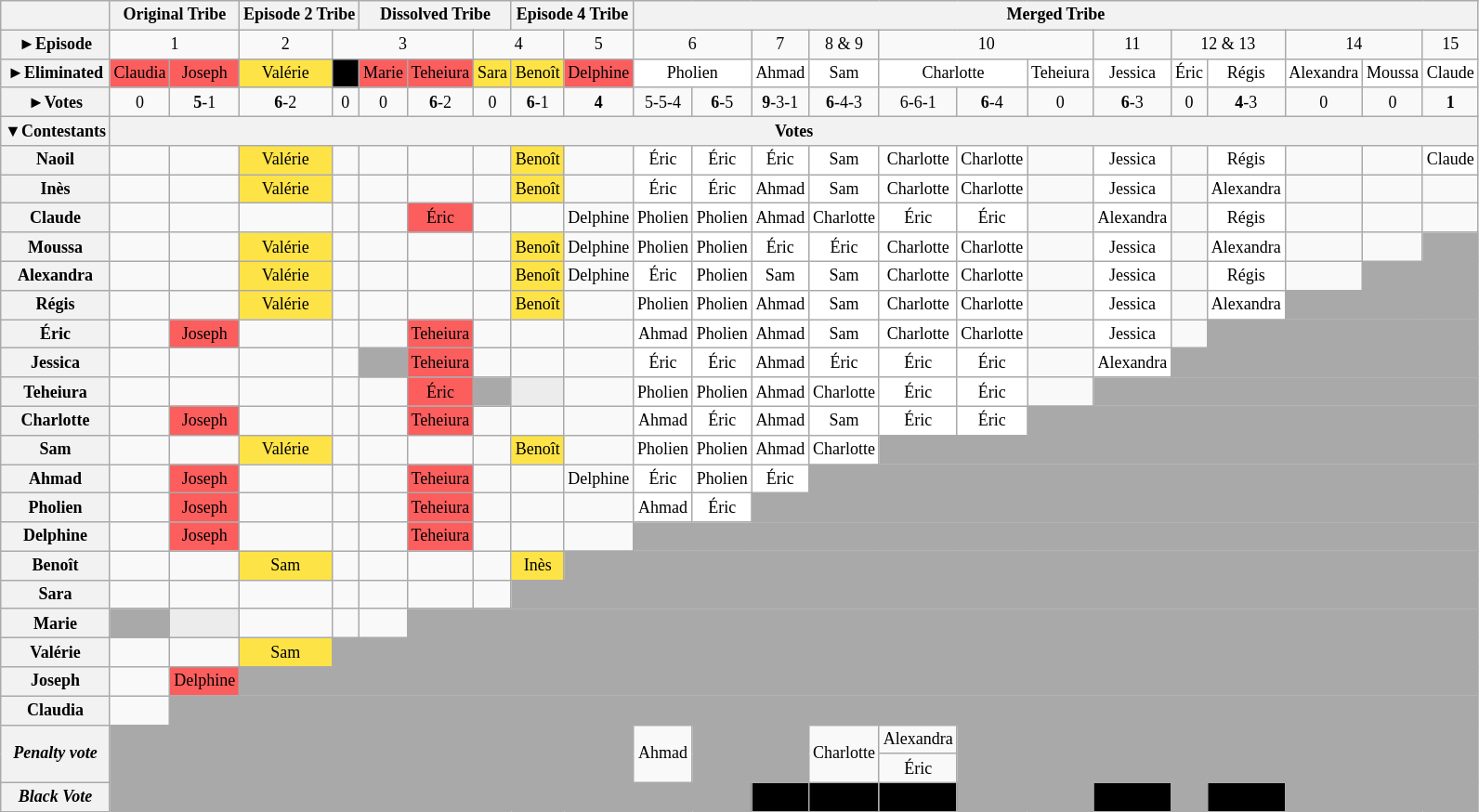<table class="wikitable" style="font-size:75%; text-align:center;">
<tr>
<th></th>
<th colspan="2">Original Tribe</th>
<th colspan="2">Episode 2 Tribe</th>
<th colspan="3">Dissolved Tribe</th>
<th colspan="2">Episode 4 Tribe</th>
<th colspan="13">Merged Tribe</th>
</tr>
<tr>
<th>►Episode</th>
<td colspan="2">1</td>
<td>2</td>
<td colspan="3">3</td>
<td colspan="2">4</td>
<td>5</td>
<td colspan="2">6</td>
<td>7</td>
<td>8 & 9</td>
<td colspan="3">10</td>
<td>11</td>
<td colspan="2">12 & 13</td>
<td colspan="2">14</td>
<td>15</td>
</tr>
<tr>
<th>►Eliminated</th>
<td bgcolor="#fc5d5d">Claudia</td>
<td bgcolor="#fc5d5d">Joseph</td>
<td bgcolor="#fee347">Valérie</td>
<td bgcolor="black"></td>
<td bgcolor="#fc5d5d">Marie</td>
<td bgcolor="#fc5d5d">Teheiura</td>
<td bgcolor="#fee347">Sara</td>
<td bgcolor="#fee347">Benoît</td>
<td bgcolor="#fc5d5d">Delphine</td>
<td colspan="2" bgcolor="white">Pholien</td>
<td bgcolor="white">Ahmad</td>
<td bgcolor="white">Sam</td>
<td colspan="2" bgcolor="white">Charlotte</td>
<td bgcolor="white">Teheiura</td>
<td bgcolor="white">Jessica</td>
<td bgcolor="white">Éric</td>
<td bgcolor="white">Régis</td>
<td bgcolor="white">Alexandra</td>
<td bgcolor="white">Moussa</td>
<td bgcolor="white">Claude</td>
</tr>
<tr>
<th>►Votes</th>
<td>0</td>
<td><strong>5</strong>-1</td>
<td><strong>6</strong>-2</td>
<td>0</td>
<td>0</td>
<td><strong>6</strong>-2</td>
<td>0</td>
<td><strong>6</strong>-1</td>
<td><strong>4</strong></td>
<td>5-5-4</td>
<td><strong>6</strong>-5</td>
<td><strong>9</strong>-3-1</td>
<td><strong>6</strong>-4-3</td>
<td>6-6-1</td>
<td><strong>6</strong>-4</td>
<td>0</td>
<td><strong>6</strong>-3</td>
<td>0</td>
<td><strong>4</strong>-3</td>
<td>0</td>
<td>0</td>
<td><strong>1</strong></td>
</tr>
<tr>
<th align="left">▼Contestants</th>
<th colspan="24" align="center">Votes</th>
</tr>
<tr>
<th>Naoil</th>
<td></td>
<td></td>
<td bgcolor="#fee347">Valérie</td>
<td></td>
<td></td>
<td></td>
<td></td>
<td bgcolor="#fee347">Benoît</td>
<td></td>
<td bgcolor="white">Éric</td>
<td bgcolor="white">Éric</td>
<td bgcolor="white">Éric</td>
<td bgcolor="white">Sam</td>
<td bgcolor="white">Charlotte</td>
<td bgcolor="white">Charlotte</td>
<td></td>
<td bgcolor="white">Jessica</td>
<td></td>
<td bgcolor="white">Régis</td>
<td></td>
<td></td>
<td bgcolor="white">Claude</td>
</tr>
<tr>
<th>Inès</th>
<td></td>
<td></td>
<td bgcolor="#fee347">Valérie</td>
<td></td>
<td></td>
<td></td>
<td></td>
<td bgcolor="#fee347">Benoît</td>
<td></td>
<td bgcolor="white">Éric</td>
<td bgcolor="white">Éric</td>
<td bgcolor="white">Ahmad</td>
<td bgcolor="white">Sam</td>
<td bgcolor="white">Charlotte</td>
<td bgcolor="white">Charlotte</td>
<td></td>
<td bgcolor="white">Jessica</td>
<td></td>
<td bgcolor="white">Alexandra</td>
<td></td>
<td></td>
<td></td>
</tr>
<tr>
<th>Claude</th>
<td></td>
<td></td>
<td></td>
<td></td>
<td></td>
<td bgcolor="#fc5d5d">Éric</td>
<td></td>
<td></td>
<td>Delphine</td>
<td bgcolor="white">Pholien</td>
<td bgcolor="white">Pholien</td>
<td bgcolor="white">Ahmad</td>
<td bgcolor="white">Charlotte</td>
<td bgcolor="white">Éric</td>
<td bgcolor="white">Éric</td>
<td></td>
<td bgcolor="white">Alexandra</td>
<td></td>
<td bgcolor="white">Régis</td>
<td></td>
<td></td>
<td></td>
</tr>
<tr>
<th>Moussa</th>
<td></td>
<td></td>
<td bgcolor="#fee347">Valérie</td>
<td></td>
<td></td>
<td></td>
<td></td>
<td bgcolor="#fee347">Benoît</td>
<td>Delphine</td>
<td bgcolor="white">Pholien</td>
<td bgcolor="white">Pholien</td>
<td bgcolor="white">Éric</td>
<td bgcolor="white">Éric</td>
<td bgcolor="white">Charlotte</td>
<td bgcolor="white">Charlotte</td>
<td></td>
<td bgcolor="white">Jessica</td>
<td></td>
<td bgcolor="white">Alexandra</td>
<td></td>
<td></td>
<td bgcolor="darkgray"></td>
</tr>
<tr>
<th>Alexandra</th>
<td></td>
<td></td>
<td bgcolor="#fee347">Valérie</td>
<td></td>
<td></td>
<td></td>
<td></td>
<td bgcolor="#fee347">Benoît</td>
<td>Delphine</td>
<td bgcolor="white">Éric</td>
<td bgcolor="white">Pholien</td>
<td bgcolor="white">Sam</td>
<td bgcolor="white">Sam</td>
<td bgcolor="white">Charlotte</td>
<td bgcolor="white">Charlotte</td>
<td></td>
<td bgcolor="white">Jessica</td>
<td></td>
<td bgcolor="white">Régis</td>
<td></td>
<td colspan="2" bgcolor="darkgray"></td>
</tr>
<tr>
<th>Régis</th>
<td></td>
<td></td>
<td bgcolor="#fee347">Valérie</td>
<td></td>
<td></td>
<td></td>
<td></td>
<td bgcolor="#fee347">Benoît</td>
<td></td>
<td bgcolor="white">Pholien</td>
<td bgcolor="white">Pholien</td>
<td bgcolor="white">Ahmad</td>
<td bgcolor="white">Sam</td>
<td bgcolor="white">Charlotte</td>
<td bgcolor="white">Charlotte</td>
<td></td>
<td bgcolor="white">Jessica</td>
<td></td>
<td bgcolor="white">Alexandra</td>
<td colspan="3" bgcolor="darkgray"></td>
</tr>
<tr>
<th>Éric</th>
<td></td>
<td bgcolor="#fc5d5d">Joseph</td>
<td></td>
<td></td>
<td></td>
<td bgcolor="#fc5d5d">Teheiura</td>
<td></td>
<td></td>
<td></td>
<td bgcolor="white">Ahmad</td>
<td bgcolor="white">Pholien</td>
<td bgcolor="white">Ahmad</td>
<td bgcolor="white">Sam</td>
<td bgcolor="white">Charlotte</td>
<td bgcolor="white">Charlotte</td>
<td></td>
<td bgcolor="white">Jessica</td>
<td></td>
<td colspan="4" bgcolor="darkgray"></td>
</tr>
<tr>
<th>Jessica</th>
<td></td>
<td></td>
<td></td>
<td></td>
<td bgcolor="darkgray"></td>
<td bgcolor="#fc5d5d">Teheiura</td>
<td></td>
<td></td>
<td></td>
<td bgcolor="white">Éric</td>
<td bgcolor="white">Éric</td>
<td bgcolor="white">Ahmad</td>
<td bgcolor="white">Éric</td>
<td bgcolor="white">Éric</td>
<td bgcolor="white">Éric</td>
<td></td>
<td bgcolor="white">Alexandra</td>
<td colspan="5" bgcolor="darkgray"></td>
</tr>
<tr>
<th>Teheiura</th>
<td></td>
<td></td>
<td></td>
<td></td>
<td></td>
<td bgcolor="#fc5d5d">Éric</td>
<td bgcolor="darkgray"></td>
<td bgcolor="#ececec"></td>
<td></td>
<td bgcolor="white">Pholien</td>
<td bgcolor="white">Pholien</td>
<td bgcolor="white">Ahmad</td>
<td bgcolor="white">Charlotte</td>
<td bgcolor="white">Éric</td>
<td bgcolor="white">Éric</td>
<td></td>
<td colspan="6" bgcolor="darkgray"></td>
</tr>
<tr>
<th>Charlotte</th>
<td></td>
<td bgcolor="#fc5d5d">Joseph</td>
<td></td>
<td></td>
<td></td>
<td bgcolor="#fc5d5d">Teheiura</td>
<td></td>
<td></td>
<td></td>
<td bgcolor="white">Ahmad</td>
<td bgcolor="white">Éric</td>
<td bgcolor="white">Ahmad</td>
<td bgcolor="white">Sam</td>
<td bgcolor="white">Éric</td>
<td bgcolor="white">Éric</td>
<td colspan="7" bgcolor="darkgray"></td>
</tr>
<tr>
<th>Sam</th>
<td></td>
<td></td>
<td bgcolor="#fee347">Valérie</td>
<td></td>
<td></td>
<td></td>
<td></td>
<td bgcolor="#fee347">Benoît</td>
<td></td>
<td bgcolor="white">Pholien</td>
<td bgcolor="white">Pholien</td>
<td bgcolor="white">Ahmad</td>
<td bgcolor="white">Charlotte</td>
<td colspan="9" bgcolor="darkgray"></td>
</tr>
<tr>
<th>Ahmad</th>
<td></td>
<td bgcolor="#fc5d5d">Joseph</td>
<td></td>
<td></td>
<td></td>
<td bgcolor="#fc5d5d">Teheiura</td>
<td></td>
<td></td>
<td>Delphine</td>
<td bgcolor="white">Éric</td>
<td bgcolor="white">Pholien</td>
<td bgcolor="white">Éric</td>
<td colspan="10" bgcolor="darkgray"></td>
</tr>
<tr>
<th>Pholien</th>
<td></td>
<td bgcolor="#fc5d5d">Joseph</td>
<td></td>
<td></td>
<td></td>
<td bgcolor="#fc5d5d">Teheiura</td>
<td></td>
<td></td>
<td></td>
<td bgcolor="white">Ahmad</td>
<td bgcolor="white">Éric</td>
<td colspan="11" bgcolor="darkgray"></td>
</tr>
<tr>
<th>Delphine</th>
<td></td>
<td bgcolor="#fc5d5d">Joseph</td>
<td></td>
<td></td>
<td></td>
<td bgcolor="#fc5d5d">Teheiura</td>
<td></td>
<td></td>
<td></td>
<td colspan="15" bgcolor="darkgray"></td>
</tr>
<tr>
<th>Benoît</th>
<td></td>
<td></td>
<td bgcolor="#fee347">Sam</td>
<td></td>
<td></td>
<td></td>
<td></td>
<td bgcolor="#fee347">Inès</td>
<td colspan="16" bgcolor="darkgray"></td>
</tr>
<tr>
<th>Sara</th>
<td></td>
<td></td>
<td></td>
<td></td>
<td></td>
<td></td>
<td></td>
<td colspan="17" bgcolor="darkgray"></td>
</tr>
<tr>
<th>Marie</th>
<td bgcolor="darkgray"></td>
<td bgcolor="#ececec"></td>
<td></td>
<td></td>
<td></td>
<td colspan="19" bgcolor="darkgray"></td>
</tr>
<tr>
<th>Valérie</th>
<td></td>
<td></td>
<td bgcolor="#fee347">Sam</td>
<td colspan="21" bgcolor="darkgray"></td>
</tr>
<tr>
<th>Joseph</th>
<td></td>
<td bgcolor="#fc5d5d">Delphine</td>
<td colspan="22" bgcolor="darkgray"></td>
</tr>
<tr>
<th>Claudia</th>
<td></td>
<td colspan="23" bgcolor="darkgray"></td>
</tr>
<tr>
<th rowspan="2"><em>Penalty vote</em></th>
<td colspan="9" rowspan="2" bgcolor="darkgray"></td>
<td rowspan="2">Ahmad</td>
<td colspan="2" rowspan="2" bgcolor="darkgray"></td>
<td rowspan="2">Charlotte</td>
<td>Alexandra</td>
<td colspan="10" rowspan="2" bgcolor="darkgray"></td>
</tr>
<tr>
<td>Éric</td>
</tr>
<tr>
<th><em>Black Vote</em></th>
<td colspan="11" bgcolor="darkgray"></td>
<td bgcolor="black"></td>
<td bgcolor="black"></td>
<td bgcolor="black"></td>
<td colspan="2" bgcolor="darkgray"></td>
<td bgcolor="black"></td>
<td bgcolor="darkgray"></td>
<td bgcolor="black"></td>
<td colspan="5" bgcolor="darkgray"></td>
</tr>
</table>
